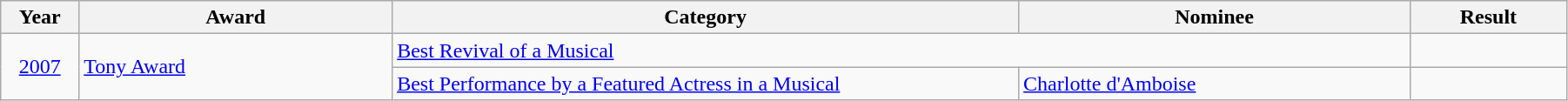<table class="wikitable" width="95%">
<tr>
<th width="5%">Year</th>
<th width="20%">Award</th>
<th width="40%">Category</th>
<th width="25%">Nominee</th>
<th width="10%">Result</th>
</tr>
<tr>
<td rowspan="2" align="center"><a href='#'>2007</a></td>
<td rowspan="2"><a href='#'>Tony Award</a></td>
<td colspan="2"><a href='#'>Best Revival of a Musical</a></td>
<td></td>
</tr>
<tr>
<td><a href='#'>Best Performance by a Featured Actress in a Musical</a></td>
<td><a href='#'>Charlotte d'Amboise</a></td>
<td></td>
</tr>
</table>
